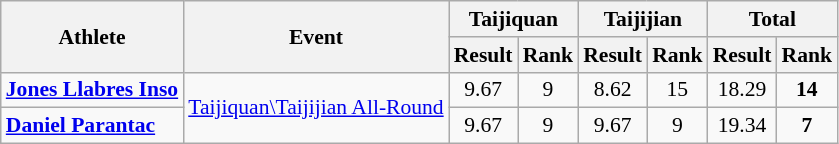<table class=wikitable style="font-size:90%">
<tr>
<th rowspan="2">Athlete</th>
<th rowspan="2">Event</th>
<th colspan="2">Taijiquan</th>
<th colspan="2">Taijijian</th>
<th colspan="2">Total</th>
</tr>
<tr>
<th>Result</th>
<th>Rank</th>
<th>Result</th>
<th>Rank</th>
<th>Result</th>
<th>Rank</th>
</tr>
<tr>
<td><strong><a href='#'>Jones Llabres Inso</a></strong></td>
<td rowspan=2><a href='#'>Taijiquan\Taijijian All-Round</a></td>
<td align=center>9.67</td>
<td align=center>9</td>
<td align=center>8.62</td>
<td align=center>15</td>
<td align=center>18.29</td>
<td align=center><strong>14</strong></td>
</tr>
<tr>
<td><strong><a href='#'>Daniel Parantac</a></strong></td>
<td align=center>9.67</td>
<td align=center>9</td>
<td align=center>9.67</td>
<td align=center>9</td>
<td align=center>19.34</td>
<td align=center><strong>7</strong></td>
</tr>
</table>
